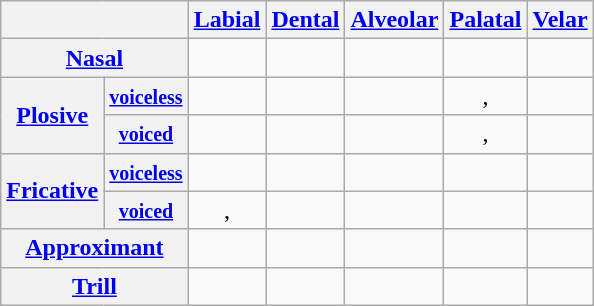<table class="wikitable" style="text-align:center;">
<tr>
<th colspan=2></th>
<th><a href='#'>Labial</a></th>
<th><a href='#'>Dental</a></th>
<th><a href='#'>Alveolar</a></th>
<th><a href='#'>Palatal</a></th>
<th><a href='#'>Velar</a></th>
</tr>
<tr>
<th colspan=2><a href='#'>Nasal</a></th>
<td></td>
<td></td>
<td></td>
<td></td>
<td></td>
</tr>
<tr>
<th rowspan=2><a href='#'>Plosive</a></th>
<th><small><a href='#'>voiceless</a></small></th>
<td></td>
<td></td>
<td></td>
<td>, <em></em></td>
<td></td>
</tr>
<tr>
<th><small><a href='#'>voiced</a></small></th>
<td></td>
<td></td>
<td></td>
<td>, <em></em></td>
<td></td>
</tr>
<tr>
<th rowspan=2><a href='#'>Fricative</a></th>
<th><small><a href='#'>voiceless</a></small></th>
<td></td>
<td></td>
<td></td>
<td></td>
<td></td>
</tr>
<tr>
<th><small><a href='#'>voiced</a></small></th>
<td>, <em></em></td>
<td></td>
<td></td>
<td></td>
<td></td>
</tr>
<tr>
<th colspan=2><a href='#'>Approximant</a></th>
<td><em></em></td>
<td></td>
<td></td>
<td></td>
<td></td>
</tr>
<tr>
<th colspan=2><a href='#'>Trill</a></th>
<td></td>
<td></td>
<td></td>
<td></td>
<td></td>
</tr>
</table>
